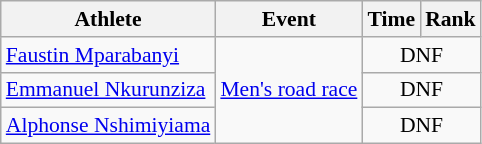<table class=wikitable style="font-size:90%">
<tr>
<th>Athlete</th>
<th>Event</th>
<th>Time</th>
<th>Rank</th>
</tr>
<tr align=center>
<td align=left><a href='#'>Faustin Mparabanyi</a></td>
<td align=left rowspan=3><a href='#'>Men's road race</a></td>
<td colspan=2>DNF</td>
</tr>
<tr align=center>
<td align=left><a href='#'>Emmanuel Nkurunziza</a></td>
<td colspan=2>DNF</td>
</tr>
<tr align=center>
<td align=left><a href='#'>Alphonse Nshimiyiama</a></td>
<td colspan=2>DNF</td>
</tr>
</table>
